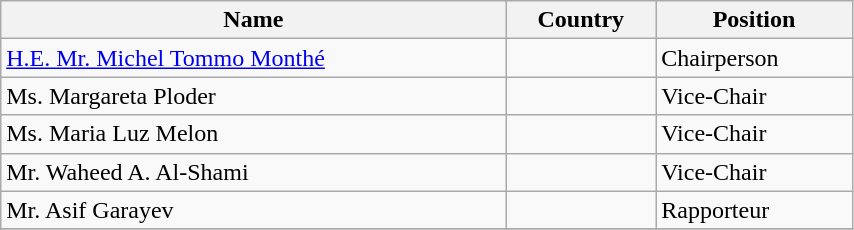<table class="wikitable" style="display: inline-table; width: 45%">
<tr>
<th>Name</th>
<th>Country</th>
<th>Position</th>
</tr>
<tr>
<td><a href='#'>H.E. Mr. Michel Tommo Monthé</a></td>
<td></td>
<td>Chairperson</td>
</tr>
<tr>
<td>Ms. Margareta Ploder</td>
<td></td>
<td>Vice-Chair</td>
</tr>
<tr>
<td>Ms. Maria Luz Melon</td>
<td></td>
<td>Vice-Chair</td>
</tr>
<tr>
<td>Mr. Waheed A. Al-Shami</td>
<td></td>
<td>Vice-Chair</td>
</tr>
<tr>
<td>Mr. Asif Garayev</td>
<td></td>
<td>Rapporteur</td>
</tr>
<tr>
</tr>
</table>
